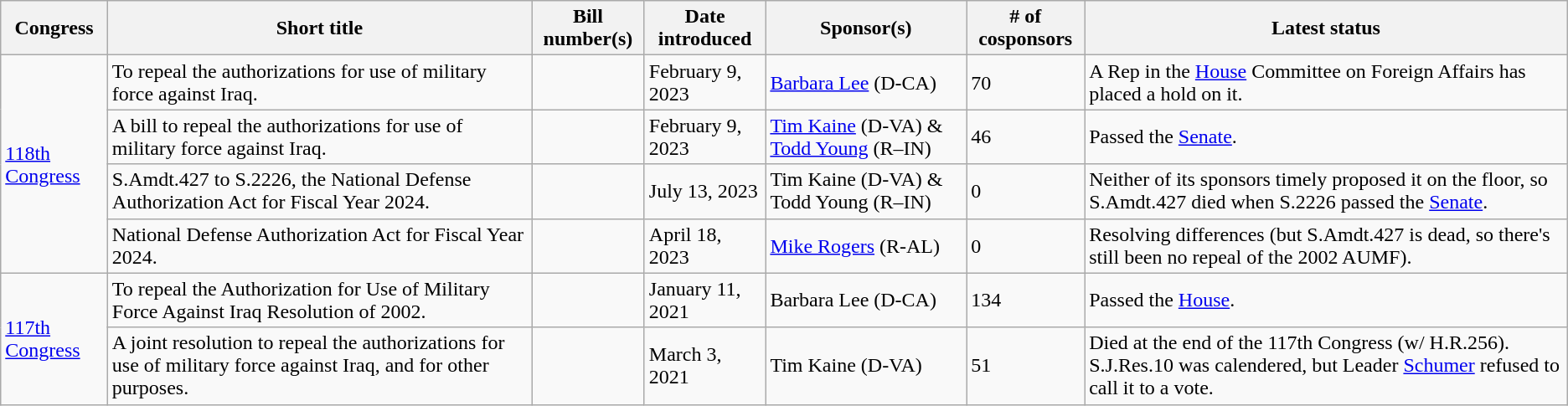<table class="wikitable">
<tr>
<th>Congress</th>
<th>Short title</th>
<th>Bill number(s)</th>
<th>Date introduced</th>
<th>Sponsor(s)</th>
<th># of cosponsors</th>
<th>Latest status</th>
</tr>
<tr>
<td rowspan="4"><a href='#'>118th Congress</a></td>
<td>To repeal the authorizations for use of military force against Iraq.</td>
<td></td>
<td>February 9, 2023</td>
<td><a href='#'>Barbara Lee</a> (D-CA)</td>
<td>70</td>
<td>A Rep in the <a href='#'>House</a> Committee on Foreign Affairs has placed a hold on it.</td>
</tr>
<tr>
<td>A bill to repeal the authorizations for use of military force against Iraq.</td>
<td></td>
<td>February 9, 2023</td>
<td><a href='#'>Tim Kaine</a> (D-VA) & <a href='#'>Todd Young</a> (R–IN)</td>
<td>46</td>
<td>Passed the <a href='#'>Senate</a>.</td>
</tr>
<tr>
<td>S.Amdt.427 to S.2226, the National Defense Authorization Act for Fiscal Year 2024.</td>
<td></td>
<td>July 13, 2023</td>
<td>Tim Kaine (D-VA) & Todd Young (R–IN)</td>
<td>0</td>
<td>Neither of its sponsors timely proposed it on the floor, so S.Amdt.427 died when S.2226 passed the <a href='#'>Senate</a>.</td>
</tr>
<tr>
<td>National Defense Authorization Act for Fiscal Year 2024.</td>
<td></td>
<td>April 18, 2023</td>
<td><a href='#'>Mike Rogers</a> (R-AL)</td>
<td>0</td>
<td>Resolving differences (but S.Amdt.427 is dead, so there's still been no repeal of the 2002 AUMF).</td>
</tr>
<tr>
<td rowspan="2"><a href='#'>117th Congress</a></td>
<td>To repeal the Authorization for Use of Military Force Against Iraq Resolution of 2002.</td>
<td></td>
<td>January 11, 2021</td>
<td>Barbara Lee (D-CA)</td>
<td>134</td>
<td>Passed the <a href='#'>House</a>.</td>
</tr>
<tr>
<td>A joint resolution to repeal the authorizations for use of military force against Iraq, and for other purposes.</td>
<td></td>
<td>March 3, 2021</td>
<td>Tim Kaine (D-VA)</td>
<td>51</td>
<td>Died at the end of the 117th Congress (w/ H.R.256). S.J.Res.10 was calendered, but Leader <a href='#'>Schumer</a> refused to call it to a vote.</td>
</tr>
</table>
